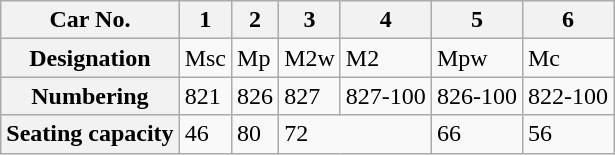<table class="wikitable">
<tr>
<th>Car No.</th>
<th>1</th>
<th>2</th>
<th>3</th>
<th>4</th>
<th>5</th>
<th>6</th>
</tr>
<tr>
<th>Designation</th>
<td>Msc</td>
<td>Mp</td>
<td>M2w</td>
<td>M2</td>
<td>Mpw</td>
<td>Mc</td>
</tr>
<tr>
<th>Numbering</th>
<td>821</td>
<td>826</td>
<td>827</td>
<td>827-100</td>
<td>826-100</td>
<td>822-100</td>
</tr>
<tr>
<th>Seating capacity</th>
<td>46</td>
<td>80</td>
<td colspan="2">72</td>
<td>66</td>
<td>56</td>
</tr>
</table>
